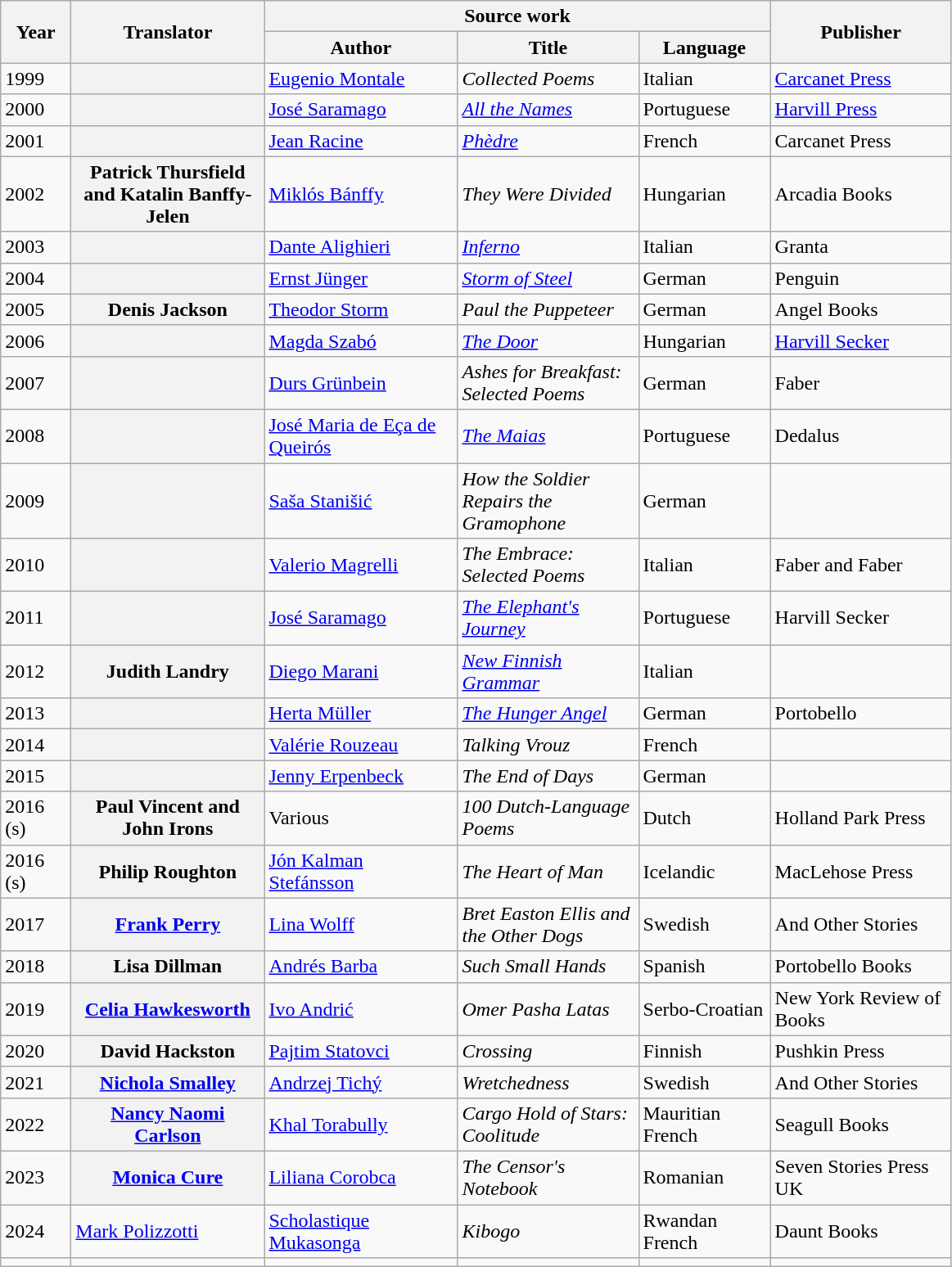<table class="sortable wikitable plainrowheaders" style="text-align: left;">
<tr>
<th rowspan=2 width="50">Year</th>
<th rowspan=2 width="150">Translator</th>
<th width="340" colspan=3>Source work</th>
<th rowspan=2 width="140">Publisher</th>
</tr>
<tr>
<th width="150">Author</th>
<th width="140">Title</th>
<th width="100">Language</th>
</tr>
<tr>
<td>1999</td>
<th scope="row"></th>
<td><a href='#'>Eugenio Montale</a></td>
<td><em>Collected Poems</em></td>
<td>Italian</td>
<td><a href='#'>Carcanet Press</a></td>
</tr>
<tr>
<td>2000</td>
<th scope="row"></th>
<td><a href='#'>José Saramago</a></td>
<td><em><a href='#'>All the Names</a></em></td>
<td>Portuguese</td>
<td><a href='#'>Harvill Press</a></td>
</tr>
<tr>
<td>2001</td>
<th scope="row"></th>
<td><a href='#'>Jean Racine</a></td>
<td><em><a href='#'>Phèdre</a></em></td>
<td>French</td>
<td>Carcanet Press</td>
</tr>
<tr>
<td>2002</td>
<th scope="row">Patrick Thursfield and Katalin Banffy-Jelen</th>
<td><a href='#'>Miklós Bánffy</a></td>
<td><em>They Were Divided</em></td>
<td>Hungarian</td>
<td>Arcadia Books</td>
</tr>
<tr>
<td>2003</td>
<th scope="row"></th>
<td><a href='#'>Dante Alighieri</a></td>
<td><em><a href='#'>Inferno</a></em></td>
<td>Italian</td>
<td>Granta</td>
</tr>
<tr>
<td>2004</td>
<th scope="row"></th>
<td><a href='#'>Ernst Jünger</a></td>
<td><em><a href='#'>Storm of Steel</a></em></td>
<td>German</td>
<td>Penguin</td>
</tr>
<tr>
<td>2005</td>
<th scope="row">Denis Jackson</th>
<td><a href='#'>Theodor Storm</a></td>
<td><em>Paul the Puppeteer</em></td>
<td>German</td>
<td>Angel Books</td>
</tr>
<tr>
<td>2006</td>
<th scope="row"></th>
<td><a href='#'>Magda Szabó</a></td>
<td><em><a href='#'>The Door</a></em></td>
<td>Hungarian</td>
<td><a href='#'>Harvill Secker</a></td>
</tr>
<tr>
<td>2007</td>
<th scope="row"> </th>
<td><a href='#'>Durs Grünbein</a></td>
<td><em>Ashes for Breakfast: Selected Poems</em></td>
<td>German</td>
<td>Faber</td>
</tr>
<tr>
<td>2008</td>
<th scope="row"> </th>
<td><a href='#'>José Maria de Eça de Queirós</a></td>
<td><em><a href='#'>The Maias</a></em></td>
<td>Portuguese</td>
<td>Dedalus</td>
</tr>
<tr>
<td>2009</td>
<th scope="row"></th>
<td><a href='#'>Saša Stanišić</a></td>
<td><em>How the Soldier Repairs the Gramophone</em></td>
<td>German</td>
<td></td>
</tr>
<tr>
<td>2010</td>
<th scope="row"></th>
<td><a href='#'>Valerio Magrelli</a></td>
<td><em>The Embrace: Selected Poems </em></td>
<td>Italian</td>
<td>Faber and Faber</td>
</tr>
<tr>
<td>2011</td>
<th scope="row"> </th>
<td><a href='#'>José Saramago</a></td>
<td><em><a href='#'>The Elephant's Journey</a></em></td>
<td>Portuguese</td>
<td>Harvill Secker</td>
</tr>
<tr>
<td>2012</td>
<th scope="row">Judith Landry</th>
<td><a href='#'>Diego Marani</a></td>
<td><em><a href='#'>New Finnish Grammar</a></em></td>
<td>Italian</td>
<td></td>
</tr>
<tr>
<td>2013</td>
<th scope="row"></th>
<td><a href='#'>Herta Müller</a></td>
<td><em><a href='#'>The Hunger Angel</a></em></td>
<td>German</td>
<td>Portobello</td>
</tr>
<tr>
<td>2014</td>
<th scope="row"></th>
<td><a href='#'>Valérie Rouzeau</a></td>
<td><em>Talking Vrouz</em></td>
<td>French</td>
<td></td>
</tr>
<tr>
<td>2015</td>
<th scope="row"></th>
<td><a href='#'>Jenny Erpenbeck</a></td>
<td><em>The End of Days</em></td>
<td>German</td>
<td></td>
</tr>
<tr>
<td>2016 (s)</td>
<th scope="row">Paul Vincent and John Irons</th>
<td>Various</td>
<td><em>100 Dutch-Language Poems</em></td>
<td>Dutch</td>
<td>Holland Park Press</td>
</tr>
<tr>
<td>2016 (s)</td>
<th scope="row">Philip Roughton</th>
<td><a href='#'>Jón Kalman Stefánsson</a></td>
<td><em>The Heart of Man</em></td>
<td>Icelandic</td>
<td>MacLehose Press</td>
</tr>
<tr>
<td>2017</td>
<th scope="row"><a href='#'>Frank Perry</a></th>
<td><a href='#'>Lina Wolff</a></td>
<td><em>Bret Easton Ellis and the Other Dogs</em></td>
<td>Swedish</td>
<td>And Other Stories</td>
</tr>
<tr>
<td>2018</td>
<th scope="row">Lisa Dillman</th>
<td><a href='#'>Andrés Barba</a></td>
<td><em>Such Small Hands</em></td>
<td>Spanish</td>
<td>Portobello Books</td>
</tr>
<tr>
<td>2019</td>
<th scope="row"><a href='#'>Celia Hawkesworth</a></th>
<td><a href='#'>Ivo Andrić</a></td>
<td><em>Omer Pasha Latas</em></td>
<td>Serbo-Croatian</td>
<td>New York Review of Books</td>
</tr>
<tr>
<td>2020</td>
<th scope="row">David Hackston</th>
<td><a href='#'>Pajtim Statovci</a></td>
<td><em>Crossing</em></td>
<td>Finnish</td>
<td>Pushkin Press</td>
</tr>
<tr>
<td>2021</td>
<th scope="row"><a href='#'>Nichola Smalley</a></th>
<td><a href='#'>Andrzej Tichý</a></td>
<td><em>Wretchedness</em></td>
<td>Swedish</td>
<td>And Other Stories</td>
</tr>
<tr>
<td>2022</td>
<th scope="row"><a href='#'>Nancy Naomi Carlson</a></th>
<td><a href='#'>Khal Torabully</a></td>
<td><em>Cargo Hold of Stars: Coolitude</em></td>
<td>Mauritian French</td>
<td>Seagull Books</td>
</tr>
<tr>
<td>2023</td>
<th scope="row"><a href='#'>Monica Cure</a></th>
<td><a href='#'>Liliana Corobca</a></td>
<td><em>The Censor's Notebook</em></td>
<td>Romanian</td>
<td>Seven Stories Press UK</td>
</tr>
<tr>
<td>2024</td>
<td><a href='#'>Mark Polizzotti</a></td>
<td><a href='#'>Scholastique Mukasonga</a></td>
<td><em>Kibogo</em></td>
<td>Rwandan French</td>
<td>Daunt Books</td>
</tr>
<tr>
<td></td>
<td></td>
<td></td>
<td></td>
<td></td>
</tr>
</table>
